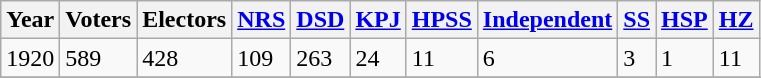<table class="wikitable sortable sticky-header">
<tr>
<th>Year</th>
<th>Voters</th>
<th>Electors</th>
<th><a href='#'>NRS</a></th>
<th><a href='#'>DSD</a></th>
<th><a href='#'>KPJ</a></th>
<th><a href='#'>HPSS</a></th>
<th><a href='#'>Independent</a></th>
<th><a href='#'>SS</a></th>
<th><a href='#'>HSP</a></th>
<th><a href='#'>HZ</a></th>
</tr>
<tr>
<td>1920</td>
<td>589</td>
<td>428</td>
<td>109</td>
<td>263</td>
<td>24</td>
<td>11</td>
<td>6</td>
<td>3</td>
<td>1</td>
<td>11</td>
</tr>
<tr>
</tr>
</table>
